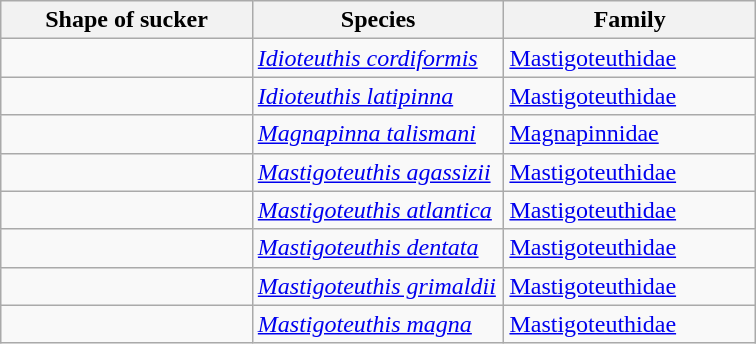<table class="wikitable">
<tr>
<th width=33%>Shape of sucker</th>
<th width=33%>Species</th>
<th width=33%>Family</th>
</tr>
<tr>
<td></td>
<td><em><a href='#'>Idioteuthis cordiformis</a></em></td>
<td><a href='#'>Mastigoteuthidae</a></td>
</tr>
<tr>
<td></td>
<td><em><a href='#'>Idioteuthis latipinna</a></em></td>
<td><a href='#'>Mastigoteuthidae</a></td>
</tr>
<tr>
<td></td>
<td><em><a href='#'>Magnapinna talismani</a></em></td>
<td><a href='#'>Magnapinnidae</a></td>
</tr>
<tr>
<td></td>
<td><em><a href='#'>Mastigoteuthis agassizii</a></em></td>
<td><a href='#'>Mastigoteuthidae</a></td>
</tr>
<tr>
<td></td>
<td><em><a href='#'>Mastigoteuthis atlantica</a></em></td>
<td><a href='#'>Mastigoteuthidae</a></td>
</tr>
<tr>
<td></td>
<td><em><a href='#'>Mastigoteuthis dentata</a></em></td>
<td><a href='#'>Mastigoteuthidae</a></td>
</tr>
<tr>
<td></td>
<td><em><a href='#'>Mastigoteuthis grimaldii</a></em></td>
<td><a href='#'>Mastigoteuthidae</a></td>
</tr>
<tr>
<td></td>
<td><em><a href='#'>Mastigoteuthis magna</a></em></td>
<td><a href='#'>Mastigoteuthidae</a></td>
</tr>
</table>
